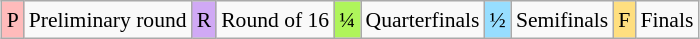<table class="wikitable" style="margin:0.5em auto; font-size:90%; line-height:1.25em; text-align:center;">
<tr>
<td bgcolor="#FFBBBB" align=center>P</td>
<td>Preliminary round</td>
<td bgcolor="#D0A9F5" align=center>R</td>
<td>Round of 16</td>
<td bgcolor="#AFF55B" align=center>¼</td>
<td>Quarterfinals</td>
<td bgcolor="#97DEFF" align=center>½</td>
<td>Semifinals</td>
<td bgcolor="#FFDF80" align=center>F</td>
<td>Finals</td>
</tr>
</table>
